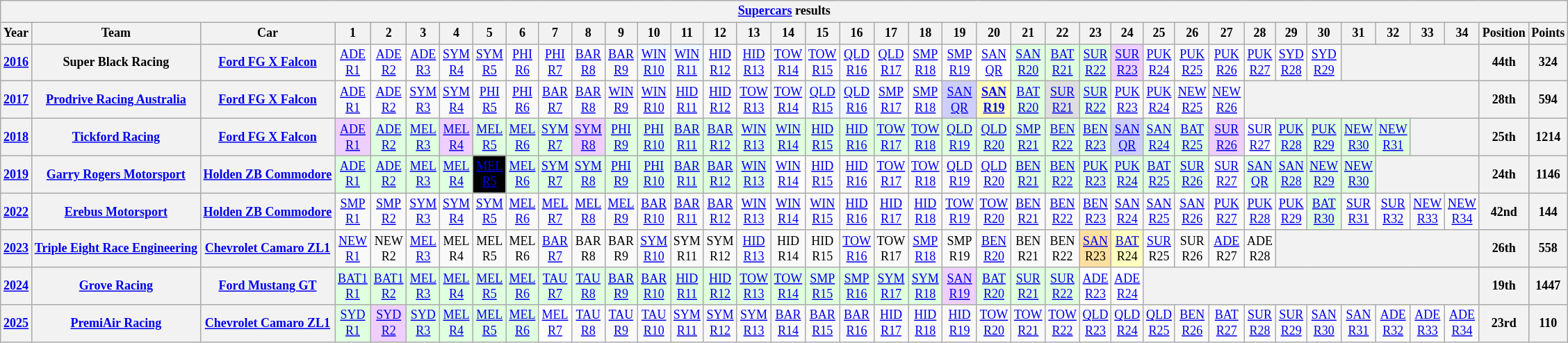<table class="wikitable" style="text-align:center; font-size:75%">
<tr>
<th colspan=45><a href='#'>Supercars</a> results</th>
</tr>
<tr>
<th>Year</th>
<th>Team</th>
<th>Car</th>
<th>1</th>
<th>2</th>
<th>3</th>
<th>4</th>
<th>5</th>
<th>6</th>
<th>7</th>
<th>8</th>
<th>9</th>
<th>10</th>
<th>11</th>
<th>12</th>
<th>13</th>
<th>14</th>
<th>15</th>
<th>16</th>
<th>17</th>
<th>18</th>
<th>19</th>
<th>20</th>
<th>21</th>
<th>22</th>
<th>23</th>
<th>24</th>
<th>25</th>
<th>26</th>
<th>27</th>
<th>28</th>
<th>29</th>
<th>30</th>
<th>31</th>
<th>32</th>
<th>33</th>
<th>34</th>
<th>Position</th>
<th>Points</th>
</tr>
<tr>
<th><a href='#'>2016</a></th>
<th nowrap>Super Black Racing</th>
<th nowrap><a href='#'>Ford FG X Falcon</a></th>
<td><a href='#'>ADE<br>R1</a></td>
<td><a href='#'>ADE<br>R2</a></td>
<td><a href='#'>ADE<br>R3</a></td>
<td><a href='#'>SYM<br>R4</a></td>
<td><a href='#'>SYM<br>R5</a></td>
<td><a href='#'>PHI<br>R6</a></td>
<td><a href='#'>PHI<br>R7</a></td>
<td><a href='#'>BAR<br>R8</a></td>
<td><a href='#'>BAR<br>R9</a></td>
<td style=background:#f1f8ff><a href='#'>WIN<br>R10</a><br></td>
<td style=background:#f1f8ff><a href='#'>WIN<br>R11</a><br></td>
<td><a href='#'>HID<br>R12</a></td>
<td><a href='#'>HID<br>R13</a></td>
<td><a href='#'>TOW<br>R14</a></td>
<td><a href='#'>TOW<br>R15</a></td>
<td><a href='#'>QLD<br>R16</a></td>
<td><a href='#'>QLD<br>R17</a></td>
<td><a href='#'>SMP<br>R18</a></td>
<td><a href='#'>SMP<br>R19</a></td>
<td style=background:#ffffff><a href='#'>SAN<br>QR</a><br></td>
<td style=background:#dfffdf><a href='#'>SAN<br>R20</a><br></td>
<td style=background:#dfffdf><a href='#'>BAT<br>R21</a><br></td>
<td style=background:#dfffdf><a href='#'>SUR<br>R22</a><br></td>
<td style=background:#efcfff><a href='#'>SUR<br>R23</a><br></td>
<td><a href='#'>PUK<br>R24</a></td>
<td><a href='#'>PUK<br>R25</a></td>
<td><a href='#'>PUK<br>R26</a></td>
<td><a href='#'>PUK<br>R27</a></td>
<td><a href='#'>SYD<br>R28</a></td>
<td><a href='#'>SYD<br>R29</a></td>
<th colspan=4></th>
<th>44th</th>
<th>324</th>
</tr>
<tr>
<th><a href='#'>2017</a></th>
<th nowrap><a href='#'>Prodrive Racing Australia</a></th>
<th nowrap><a href='#'>Ford FG X Falcon</a></th>
<td><a href='#'>ADE<br>R1</a></td>
<td><a href='#'>ADE<br>R2</a></td>
<td><a href='#'>SYM<br>R3</a></td>
<td><a href='#'>SYM<br>R4</a></td>
<td><a href='#'>PHI<br>R5</a></td>
<td><a href='#'>PHI<br>R6</a></td>
<td><a href='#'>BAR<br>R7</a></td>
<td><a href='#'>BAR<br>R8</a></td>
<td><a href='#'>WIN<br>R9</a></td>
<td><a href='#'>WIN<br>R10</a></td>
<td><a href='#'>HID<br>R11</a></td>
<td><a href='#'>HID<br>R12</a></td>
<td><a href='#'>TOW<br>R13</a></td>
<td><a href='#'>TOW<br>R14</a></td>
<td style=background:#f1f8ff><a href='#'>QLD<br>R15</a><br></td>
<td style=background:#f1f8ff><a href='#'>QLD<br>R16</a><br></td>
<td><a href='#'>SMP<br>R17</a></td>
<td><a href='#'>SMP<br>R18</a></td>
<td style=background:#cfcfff><a href='#'>SAN<br>QR</a><br></td>
<td style=background:#ffffbf><strong><a href='#'>SAN<br>R19</a><br></strong></td>
<td style=background:#dfffdf><a href='#'>BAT<br>R20</a><br></td>
<td style=background:#dfdfdf><a href='#'>SUR<br>R21</a><br></td>
<td style=background:#dfffdf><a href='#'>SUR<br>R22</a><br></td>
<td><a href='#'>PUK<br>R23</a></td>
<td><a href='#'>PUK<br>R24</a></td>
<td><a href='#'>NEW<br>R25</a></td>
<td><a href='#'>NEW<br>R26</a></td>
<th colspan=7></th>
<th>28th</th>
<th>594</th>
</tr>
<tr>
<th><a href='#'>2018</a></th>
<th nowrap><a href='#'>Tickford Racing</a></th>
<th nowrap><a href='#'>Ford FG X Falcon</a></th>
<td style=background:#efcfff><a href='#'>ADE<br>R1</a><br></td>
<td style=background:#dfffdf><a href='#'>ADE<br>R2</a><br></td>
<td style=background:#dfffdf><a href='#'>MEL<br>R3</a><br></td>
<td style=background:#efcfff><a href='#'>MEL<br>R4</a><br></td>
<td style=background:#dfffdf><a href='#'>MEL<br>R5</a><br></td>
<td style=background:#dfffdf><a href='#'>MEL<br>R6</a><br></td>
<td style=background:#dfffdf><a href='#'>SYM<br>R7</a><br></td>
<td style=background:#efcfff><a href='#'>SYM<br>R8</a><br></td>
<td style=background:#dfffdf><a href='#'>PHI<br>R9</a><br></td>
<td style=background:#dfffdf><a href='#'>PHI<br>R10</a><br></td>
<td style=background:#dfffdf><a href='#'>BAR<br>R11</a><br></td>
<td style=background:#dfffdf><a href='#'>BAR<br>R12</a><br></td>
<td style=background:#dfffdf><a href='#'>WIN<br>R13</a><br></td>
<td style=background:#dfffdf><a href='#'>WIN<br>R14</a><br></td>
<td style=background:#dfffdf><a href='#'>HID<br>R15</a><br></td>
<td style=background:#dfffdf><a href='#'>HID<br>R16</a><br></td>
<td style=background:#dfffdf><a href='#'>TOW<br>R17</a><br></td>
<td style=background:#dfffdf><a href='#'>TOW<br>R18</a><br></td>
<td style=background:#dfffdf><a href='#'>QLD<br>R19</a><br></td>
<td style=background:#dfffdf><a href='#'>QLD<br>R20</a><br></td>
<td style=background:#dfffdf><a href='#'>SMP<br>R21</a><br></td>
<td style=background:#dfffdf><a href='#'>BEN<br>R22</a><br></td>
<td style=background:#dfffdf><a href='#'>BEN<br>R23</a><br></td>
<td style=background:#cfcfff><a href='#'>SAN<br>QR</a><br></td>
<td style=background:#dfffdf><a href='#'>SAN<br>R24</a><br></td>
<td style=background:#dfffdf><a href='#'>BAT<br>R25</a><br></td>
<td style=background:#efcfff><a href='#'>SUR<br>R26</a><br></td>
<td style=background:#ffffff><a href='#'>SUR<br>R27</a><br></td>
<td style=background:#dfffdf><a href='#'>PUK<br>R28</a><br></td>
<td style=background:#dfffdf><a href='#'>PUK<br>R29</a><br></td>
<td style=background:#dfffdf><a href='#'>NEW<br>R30</a><br></td>
<td style=background:#dfffdf><a href='#'>NEW<br>R31</a><br></td>
<th colspan=2></th>
<th>25th</th>
<th>1214</th>
</tr>
<tr>
<th><a href='#'>2019</a></th>
<th nowrap><a href='#'>Garry Rogers Motorsport</a></th>
<th nowrap><a href='#'>Holden ZB Commodore</a></th>
<td style=background:#dfffdf><a href='#'>ADE<br>R1</a><br></td>
<td style=background:#dfffdf><a href='#'>ADE<br>R2</a><br></td>
<td style=background:#dfffdf><a href='#'>MEL<br>R3</a><br></td>
<td style=background:#dfffdf><a href='#'>MEL<br>R4</a><br></td>
<td style="background: #000000; color:white"><a href='#'><span>MEL<br>R5</span></a><br></td>
<td style=background:#dfffdf><a href='#'>MEL<br>R6</a><br></td>
<td style=background:#dfffdf><a href='#'>SYM<br>R7</a><br></td>
<td style=background:#dfffdf><a href='#'>SYM<br>R8</a><br></td>
<td style=background:#dfffdf><a href='#'>PHI<br>R9</a><br></td>
<td style=background:#dfffdf><a href='#'>PHI<br>R10</a><br></td>
<td style=background:#dfffdf><a href='#'>BAR<br>R11</a><br></td>
<td style=background:#dfffdf><a href='#'>BAR<br>R12</a><br></td>
<td style=background:#dfffdf><a href='#'>WIN<br>R13</a><br></td>
<td style=background:#ffffff><a href='#'>WIN<br>R14</a><br></td>
<td><a href='#'>HID<br>R15</a></td>
<td><a href='#'>HID<br>R16</a></td>
<td><a href='#'>TOW<br>R17</a></td>
<td><a href='#'>TOW<br>R18</a></td>
<td><a href='#'>QLD<br>R19</a></td>
<td><a href='#'>QLD<br>R20</a></td>
<td style=background:#dfffdf><a href='#'>BEN<br>R21</a><br></td>
<td style=background:#dfffdf><a href='#'>BEN<br>R22</a><br></td>
<td style=background:#dfffdf><a href='#'>PUK<br>R23</a><br></td>
<td style=background:#dfffdf><a href='#'>PUK<br>R24</a><br></td>
<td style=background:#dfffdf><a href='#'>BAT<br>R25</a><br></td>
<td style=background:#dfffdf><a href='#'>SUR<br>R26</a><br></td>
<td><a href='#'>SUR<br>R27</a></td>
<td style=background:#dfffdf><a href='#'>SAN<br>QR</a><br></td>
<td style=background:#dfffdf><a href='#'>SAN<br>R28</a><br></td>
<td style=background:#dfffdf><a href='#'>NEW<br>R29</a><br></td>
<td style=background:#dfffdf><a href='#'>NEW<br>R30</a><br></td>
<th colspan=3></th>
<th>24th</th>
<th>1146</th>
</tr>
<tr>
<th><a href='#'>2022</a></th>
<th nowrap><a href='#'>Erebus Motorsport</a></th>
<th nowrap><a href='#'>Holden ZB Commodore</a></th>
<td><a href='#'>SMP<br>R1</a></td>
<td><a href='#'>SMP<br>R2</a></td>
<td><a href='#'>SYM<br>R3</a></td>
<td><a href='#'>SYM<br>R4</a></td>
<td><a href='#'>SYM<br>R5</a></td>
<td><a href='#'>MEL<br>R6</a></td>
<td><a href='#'>MEL<br>R7</a></td>
<td><a href='#'>MEL<br>R8</a></td>
<td><a href='#'>MEL<br>R9</a></td>
<td><a href='#'>BAR<br>R10</a></td>
<td><a href='#'>BAR<br>R11</a></td>
<td><a href='#'>BAR<br>R12</a></td>
<td><a href='#'>WIN<br>R13</a></td>
<td><a href='#'>WIN<br>R14</a></td>
<td><a href='#'>WIN<br>R15</a></td>
<td><a href='#'>HID<br>R16</a></td>
<td><a href='#'>HID<br>R17</a></td>
<td><a href='#'>HID<br>R18</a></td>
<td><a href='#'>TOW<br>R19</a></td>
<td><a href='#'>TOW<br>R20</a></td>
<td><a href='#'>BEN<br>R21</a></td>
<td><a href='#'>BEN<br>R22</a></td>
<td><a href='#'>BEN<br>R23</a></td>
<td><a href='#'>SAN<br>R24</a></td>
<td><a href='#'>SAN<br>R25</a></td>
<td><a href='#'>SAN<br>R26</a></td>
<td><a href='#'>PUK<br>R27</a></td>
<td><a href='#'>PUK<br>R28</a></td>
<td><a href='#'>PUK<br>R29</a></td>
<td style=background:#dfffdf><a href='#'>BAT<br>R30</a><br></td>
<td><a href='#'>SUR<br>R31</a></td>
<td><a href='#'>SUR<br>R32</a></td>
<td><a href='#'>NEW<br>R33</a></td>
<td><a href='#'>NEW<br>R34</a></td>
<th>42nd</th>
<th>144</th>
</tr>
<tr>
<th><a href='#'>2023</a></th>
<th nowrap><a href='#'>Triple Eight Race Engineering</a></th>
<th nowrap><a href='#'>Chevrolet Camaro ZL1</a></th>
<td><a href='#'>NEW<br>R1</a></td>
<td>NEW<br>R2</td>
<td><a href='#'>MEL<br>R3</a></td>
<td>MEL<br>R4</td>
<td>MEL<br>R5</td>
<td>MEL<br>R6</td>
<td><a href='#'>BAR<br>R7</a></td>
<td>BAR<br>R8</td>
<td>BAR<br>R9</td>
<td><a href='#'>SYM<br>R10</a></td>
<td>SYM<br>R11</td>
<td>SYM<br>R12</td>
<td><a href='#'>HID<br>R13</a></td>
<td>HID<br>R14</td>
<td>HID<br>R15</td>
<td><a href='#'>TOW<br>R16</a></td>
<td>TOW<br>R17</td>
<td><a href='#'>SMP<br>R18</a></td>
<td>SMP<br>R19</td>
<td><a href='#'>BEN<br>R20</a></td>
<td>BEN<br>R21</td>
<td>BEN<br>R22</td>
<td style=background:#ffdf9f><a href='#'>SAN</a><br>R23<br></td>
<td style=background:#ffffbf><a href='#'>BAT</a><br>R24<br></td>
<td><a href='#'>SUR</a><br>R25</td>
<td>SUR<br>R26</td>
<td><a href='#'>ADE</a><br>R27</td>
<td>ADE<br>R28</td>
<th colspan=6></th>
<th>26th</th>
<th>558</th>
</tr>
<tr>
<th><a href='#'>2024</a></th>
<th nowrap><a href='#'>Grove Racing</a></th>
<th nowrap><a href='#'>Ford Mustang GT</a></th>
<td style=background:#dfffdf><a href='#'>BAT1<br>R1</a><br></td>
<td style=background:#dfffdf><a href='#'>BAT1<br>R2</a><br></td>
<td style=background:#dfffdf><a href='#'>MEL<br>R3</a><br></td>
<td style=background:#dfffdf><a href='#'>MEL<br>R4</a><br></td>
<td style=background:#dfffdf><a href='#'>MEL<br>R5</a><br></td>
<td style=background:#dfffdf><a href='#'>MEL<br>R6</a><br></td>
<td style=background:#dfffdf><a href='#'>TAU<br>R7</a><br></td>
<td style=background:#dfffdf><a href='#'>TAU<br>R8</a><br></td>
<td style=background:#dfffdf><a href='#'>BAR<br>R9</a><br></td>
<td style=background:#dfffdf><a href='#'>BAR<br>R10</a><br></td>
<td style=background:#dfffdf><a href='#'>HID<br>R11</a><br></td>
<td style=background:#dfffdf><a href='#'>HID<br>R12</a><br></td>
<td style=background:#dfffdf><a href='#'>TOW<br>R13</a><br></td>
<td style=background:#dfffdf><a href='#'>TOW<br>R14</a><br></td>
<td style=background:#dfffdf><a href='#'>SMP<br>R15</a><br></td>
<td style=background:#dfffdf><a href='#'>SMP<br>R16</a><br></td>
<td style=background:#dfffdf><a href='#'>SYM<br>R17</a><br></td>
<td style=background:#dfffdf><a href='#'>SYM<br>R18</a><br></td>
<td style=background:#efcfff><a href='#'>SAN<br>R19</a><br></td>
<td style=background:#dfffdf><a href='#'>BAT<br>R20</a><br></td>
<td style=background:#dfffdf><a href='#'>SUR<br>R21</a><br></td>
<td style=background:#dfffdf><a href='#'>SUR<br>R22</a><br></td>
<td style=background:#ffffff><a href='#'>ADE<br>R23</a><br></td>
<td style=background:#ffffff><a href='#'>ADE<br>R24</a><br></td>
<th colspan=10></th>
<th>19th</th>
<th>1447</th>
</tr>
<tr>
<th><a href='#'>2025</a></th>
<th><a href='#'>PremiAir Racing</a></th>
<th><a href='#'>Chevrolet Camaro ZL1</a></th>
<td style=background:#dfffdf><a href='#'>SYD<br>R1</a><br></td>
<td style=background:#efcfff><a href='#'>SYD<br>R2</a><br></td>
<td style=background:#dfffdf><a href='#'>SYD<br>R3</a><br></td>
<td style=background:#dfffdf><a href='#'>MEL<br>R4</a><br></td>
<td style=background:#dfffdf><a href='#'>MEL<br>R5</a><br></td>
<td style=background:#dfffdf><a href='#'>MEL<br>R6</a><br></td>
<td style=background:#ffffff><a href='#'>MEL<br>R7</a><br></td>
<td style=background:#><a href='#'>TAU<br>R8</a><br></td>
<td style=background:#><a href='#'>TAU<br>R9</a><br></td>
<td style=background:#><a href='#'>TAU<br>R10</a><br></td>
<td style=background:#><a href='#'>SYM<br>R11</a><br></td>
<td style=background:#><a href='#'>SYM<br>R12</a><br></td>
<td style=background:#><a href='#'>SYM<br>R13</a><br></td>
<td style=background:#><a href='#'>BAR<br>R14</a><br></td>
<td style=background:#><a href='#'>BAR<br>R15</a><br></td>
<td style=background:#><a href='#'>BAR<br>R16</a><br></td>
<td style=background:#><a href='#'>HID<br>R17</a><br></td>
<td style=background:#><a href='#'>HID<br>R18</a><br></td>
<td style=background:#><a href='#'>HID<br>R19</a><br></td>
<td style=background:#><a href='#'>TOW<br>R20</a><br></td>
<td style=background:#><a href='#'>TOW<br>R21</a><br></td>
<td style=background:#><a href='#'>TOW<br>R22</a><br></td>
<td style=background:#><a href='#'>QLD<br>R23</a><br></td>
<td style=background:#><a href='#'>QLD<br>R24</a><br></td>
<td style=background:#><a href='#'>QLD<br>R25</a><br></td>
<td style=background:#><a href='#'>BEN<br>R26</a><br></td>
<td style=background:#><a href='#'>BAT<br>R27</a><br></td>
<td style=background:#><a href='#'>SUR<br>R28</a><br></td>
<td style=background:#><a href='#'>SUR<br>R29</a><br></td>
<td style=background:#><a href='#'>SAN<br>R30</a><br></td>
<td style=background:#><a href='#'>SAN<br>R31</a><br></td>
<td style=background:#><a href='#'>ADE<br>R32</a><br></td>
<td style=background:#><a href='#'>ADE<br>R33</a><br></td>
<td style=background:#><a href='#'>ADE<br>R34</a><br></td>
<th>23rd</th>
<th>110</th>
</tr>
</table>
